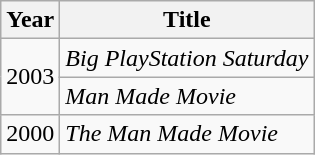<table class="wikitable">
<tr>
<th>Year</th>
<th>Title</th>
</tr>
<tr>
<td rowspan="2">2003</td>
<td><em>Big PlayStation Saturday</em></td>
</tr>
<tr>
<td><em>Man Made Movie</em></td>
</tr>
<tr>
<td>2000</td>
<td><em>The Man Made Movie</em></td>
</tr>
</table>
